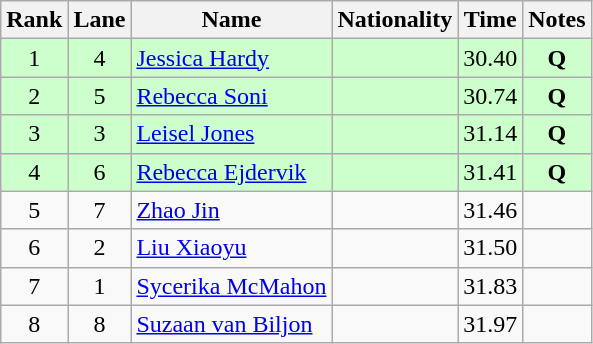<table class="wikitable sortable" style="text-align:center">
<tr>
<th>Rank</th>
<th>Lane</th>
<th>Name</th>
<th>Nationality</th>
<th>Time</th>
<th>Notes</th>
</tr>
<tr bgcolor=ccffcc>
<td>1</td>
<td>4</td>
<td align=left><a href='#'>Jessica Hardy</a></td>
<td align=left></td>
<td>30.40</td>
<td><strong>Q</strong></td>
</tr>
<tr bgcolor=ccffcc>
<td>2</td>
<td>5</td>
<td align=left><a href='#'>Rebecca Soni</a></td>
<td align=left></td>
<td>30.74</td>
<td><strong>Q</strong></td>
</tr>
<tr bgcolor=ccffcc>
<td>3</td>
<td>3</td>
<td align=left><a href='#'>Leisel Jones</a></td>
<td align=left></td>
<td>31.14</td>
<td><strong>Q</strong></td>
</tr>
<tr bgcolor=ccffcc>
<td>4</td>
<td>6</td>
<td align=left><a href='#'>Rebecca Ejdervik</a></td>
<td align=left></td>
<td>31.41</td>
<td><strong>Q</strong></td>
</tr>
<tr>
<td>5</td>
<td>7</td>
<td align=left><a href='#'>Zhao Jin</a></td>
<td align=left></td>
<td>31.46</td>
<td></td>
</tr>
<tr>
<td>6</td>
<td>2</td>
<td align=left><a href='#'>Liu Xiaoyu</a></td>
<td align=left></td>
<td>31.50</td>
<td></td>
</tr>
<tr>
<td>7</td>
<td>1</td>
<td align=left><a href='#'>Sycerika McMahon</a></td>
<td align=left></td>
<td>31.83</td>
<td></td>
</tr>
<tr>
<td>8</td>
<td>8</td>
<td align=left><a href='#'>Suzaan van Biljon</a></td>
<td align=left></td>
<td>31.97</td>
<td></td>
</tr>
</table>
